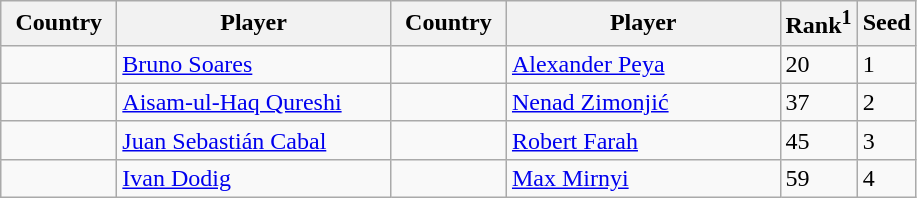<table class="sortable wikitable">
<tr>
<th width="70">Country</th>
<th width="175">Player</th>
<th width="70">Country</th>
<th width="175">Player</th>
<th>Rank<sup>1</sup></th>
<th>Seed</th>
</tr>
<tr>
<td></td>
<td><a href='#'>Bruno Soares</a></td>
<td></td>
<td><a href='#'>Alexander Peya</a></td>
<td>20</td>
<td>1</td>
</tr>
<tr>
<td></td>
<td><a href='#'>Aisam-ul-Haq Qureshi</a></td>
<td></td>
<td><a href='#'>Nenad Zimonjić</a></td>
<td>37</td>
<td>2</td>
</tr>
<tr>
<td></td>
<td><a href='#'>Juan Sebastián Cabal</a></td>
<td></td>
<td><a href='#'>Robert Farah</a></td>
<td>45</td>
<td>3</td>
</tr>
<tr>
<td></td>
<td><a href='#'>Ivan Dodig</a></td>
<td></td>
<td><a href='#'>Max Mirnyi</a></td>
<td>59</td>
<td>4</td>
</tr>
</table>
